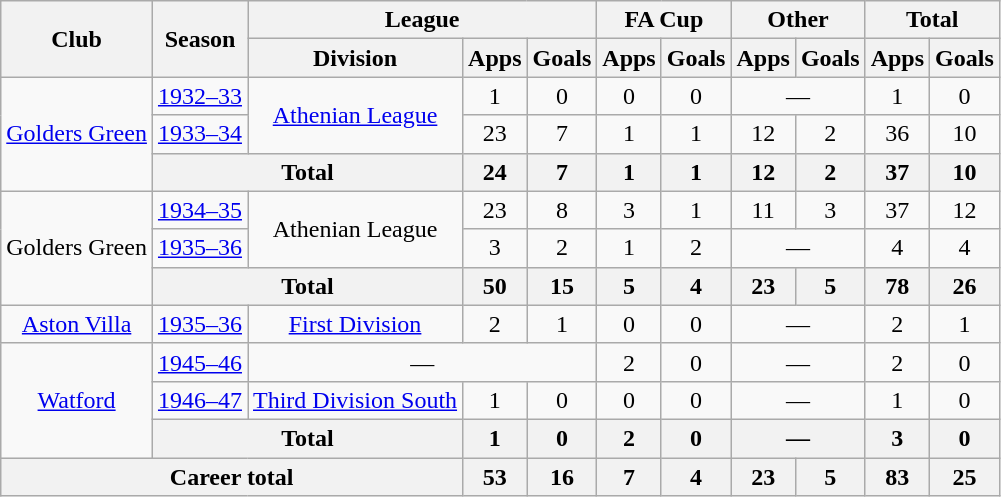<table class="wikitable" style="text-align: center;">
<tr>
<th rowspan="2">Club</th>
<th rowspan="2">Season</th>
<th colspan="3">League</th>
<th colspan="2">FA Cup</th>
<th colspan="2">Other</th>
<th colspan="2">Total</th>
</tr>
<tr>
<th>Division</th>
<th>Apps</th>
<th>Goals</th>
<th>Apps</th>
<th>Goals</th>
<th>Apps</th>
<th>Goals</th>
<th>Apps</th>
<th>Goals</th>
</tr>
<tr>
<td rowspan="3"><a href='#'>Golders Green</a></td>
<td><a href='#'>1932–33</a></td>
<td rowspan="2"><a href='#'>Athenian League</a></td>
<td>1</td>
<td>0</td>
<td>0</td>
<td>0</td>
<td colspan="2">—</td>
<td>1</td>
<td>0</td>
</tr>
<tr>
<td><a href='#'>1933–34</a></td>
<td>23</td>
<td>7</td>
<td>1</td>
<td>1</td>
<td>12</td>
<td>2</td>
<td>36</td>
<td>10</td>
</tr>
<tr>
<th colspan="2">Total</th>
<th>24</th>
<th>7</th>
<th>1</th>
<th>1</th>
<th>12</th>
<th>2</th>
<th>37</th>
<th>10</th>
</tr>
<tr>
<td rowspan="3">Golders Green</td>
<td><a href='#'>1934–35</a></td>
<td rowspan="2">Athenian League</td>
<td>23</td>
<td>8</td>
<td>3</td>
<td>1</td>
<td>11</td>
<td>3</td>
<td>37</td>
<td>12</td>
</tr>
<tr>
<td><a href='#'>1935–36</a></td>
<td>3</td>
<td>2</td>
<td>1</td>
<td>2</td>
<td colspan="2">—</td>
<td>4</td>
<td>4</td>
</tr>
<tr>
<th colspan="2">Total</th>
<th>50</th>
<th>15</th>
<th>5</th>
<th>4</th>
<th>23</th>
<th>5</th>
<th>78</th>
<th>26</th>
</tr>
<tr>
<td><a href='#'>Aston Villa</a></td>
<td><a href='#'>1935–36</a></td>
<td><a href='#'>First Division</a></td>
<td>2</td>
<td>1</td>
<td>0</td>
<td>0</td>
<td colspan="2">—</td>
<td>2</td>
<td>1</td>
</tr>
<tr>
<td rowspan="3"><a href='#'>Watford</a></td>
<td><a href='#'>1945–46</a></td>
<td colspan="3">—</td>
<td>2</td>
<td>0</td>
<td colspan="2">—</td>
<td>2</td>
<td>0</td>
</tr>
<tr>
<td><a href='#'>1946–47</a></td>
<td><a href='#'>Third Division South</a></td>
<td>1</td>
<td>0</td>
<td>0</td>
<td>0</td>
<td colspan="2">—</td>
<td>1</td>
<td>0</td>
</tr>
<tr>
<th colspan="2">Total</th>
<th>1</th>
<th>0</th>
<th>2</th>
<th>0</th>
<th colspan="2">—</th>
<th>3</th>
<th>0</th>
</tr>
<tr>
<th colspan="3">Career total</th>
<th>53</th>
<th>16</th>
<th>7</th>
<th>4</th>
<th>23</th>
<th>5</th>
<th>83</th>
<th>25</th>
</tr>
</table>
